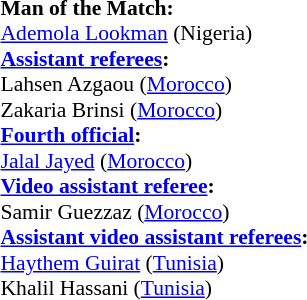<table style="width:100%; font-size:90%;">
<tr>
<td><br><strong>Man of the Match:</strong>
<br><a href='#'>Ademola Lookman</a> (Nigeria)<br><strong><a href='#'>Assistant referees</a>:</strong>
<br>Lahsen Azgaou (<a href='#'>Morocco</a>)
<br>Zakaria Brinsi (<a href='#'>Morocco</a>)
<br><strong><a href='#'>Fourth official</a>:</strong>
<br><a href='#'>Jalal Jayed</a> (<a href='#'>Morocco</a>)
<br><strong><a href='#'>Video assistant referee</a>:</strong>
<br>Samir Guezzaz (<a href='#'>Morocco</a>)
<br><strong><a href='#'>Assistant video assistant referees</a>:</strong>
<br><a href='#'>Haythem Guirat</a> (<a href='#'>Tunisia</a>)
<br>Khalil Hassani (<a href='#'>Tunisia</a>)</td>
</tr>
</table>
